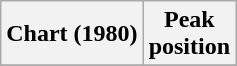<table class="wikitable">
<tr>
<th>Chart (1980)</th>
<th>Peak<br>position</th>
</tr>
<tr>
</tr>
</table>
